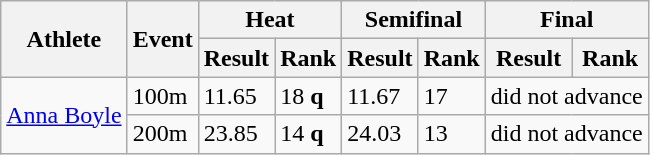<table class="wikitable">
<tr>
<th rowspan="2">Athlete</th>
<th rowspan="2">Event</th>
<th colspan="2">Heat</th>
<th colspan="2">Semifinal</th>
<th colspan="2">Final</th>
</tr>
<tr>
<th>Result</th>
<th>Rank</th>
<th>Result</th>
<th>Rank</th>
<th>Result</th>
<th>Rank</th>
</tr>
<tr>
<td rowspan="2"><a href='#'>Anna Boyle</a></td>
<td>100m</td>
<td>11.65</td>
<td>18 <strong>q</strong></td>
<td>11.67</td>
<td>17</td>
<td colspan="2">did not advance</td>
</tr>
<tr>
<td>200m</td>
<td>23.85</td>
<td>14 <strong>q</strong></td>
<td>24.03</td>
<td>13</td>
<td colspan="2">did not advance</td>
</tr>
</table>
